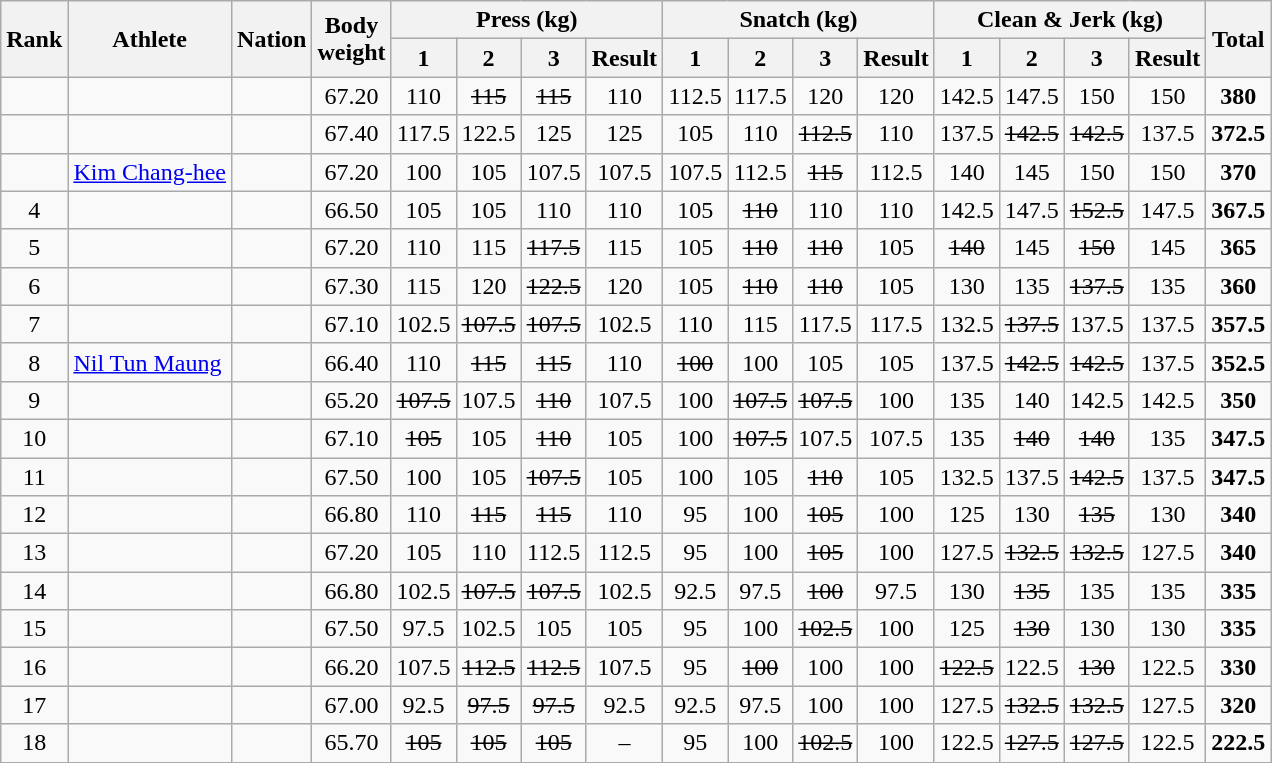<table class="wikitable sortable" style="text-align:center;">
<tr>
<th rowspan=2>Rank</th>
<th rowspan=2>Athlete</th>
<th rowspan=2>Nation</th>
<th rowspan=2>Body<br>weight</th>
<th colspan=4>Press (kg)</th>
<th colspan=4>Snatch (kg)</th>
<th colspan=4>Clean & Jerk (kg)</th>
<th rowspan=2>Total</th>
</tr>
<tr>
<th>1</th>
<th>2</th>
<th>3</th>
<th>Result</th>
<th>1</th>
<th>2</th>
<th>3</th>
<th>Result</th>
<th>1</th>
<th>2</th>
<th>3</th>
<th>Result</th>
</tr>
<tr>
<td></td>
<td align=left></td>
<td align=left></td>
<td>67.20</td>
<td>110</td>
<td><s>115</s></td>
<td><s>115</s></td>
<td>110</td>
<td>112.5</td>
<td>117.5</td>
<td>120</td>
<td>120 </td>
<td>142.5</td>
<td>147.5</td>
<td>150</td>
<td>150 </td>
<td><strong>380</strong> </td>
</tr>
<tr>
<td></td>
<td align=left></td>
<td align=left></td>
<td>67.40</td>
<td>117.5</td>
<td>122.5</td>
<td>125</td>
<td>125 </td>
<td>105</td>
<td>110</td>
<td><s>112.5</s></td>
<td>110</td>
<td>137.5</td>
<td><s>142.5</s></td>
<td><s>142.5</s></td>
<td>137.5</td>
<td><strong>372.5</strong></td>
</tr>
<tr>
<td></td>
<td align=left><a href='#'>Kim Chang-hee</a></td>
<td align=left></td>
<td>67.20</td>
<td>100</td>
<td>105</td>
<td>107.5</td>
<td>107.5</td>
<td>107.5</td>
<td>112.5</td>
<td><s>115</s></td>
<td>112.5</td>
<td>140</td>
<td>145</td>
<td>150</td>
<td>150 </td>
<td><strong>370</strong></td>
</tr>
<tr>
<td>4</td>
<td align=left></td>
<td align=left></td>
<td>66.50</td>
<td>105</td>
<td>105</td>
<td>110</td>
<td>110</td>
<td>105</td>
<td><s>110</s></td>
<td>110</td>
<td>110</td>
<td>142.5</td>
<td>147.5</td>
<td><s>152.5</s></td>
<td>147.5</td>
<td><strong>367.5</strong></td>
</tr>
<tr>
<td>5</td>
<td align=left></td>
<td align=left></td>
<td>67.20</td>
<td>110</td>
<td>115</td>
<td><s>117.5</s></td>
<td>115</td>
<td>105</td>
<td><s>110</s></td>
<td><s>110</s></td>
<td>105</td>
<td><s>140</s></td>
<td>145</td>
<td><s>150</s></td>
<td>145</td>
<td><strong>365</strong></td>
</tr>
<tr>
<td>6</td>
<td align=left></td>
<td align=left></td>
<td>67.30</td>
<td>115</td>
<td>120</td>
<td><s>122.5</s></td>
<td>120</td>
<td>105</td>
<td><s>110</s></td>
<td><s>110</s></td>
<td>105</td>
<td>130</td>
<td>135</td>
<td><s>137.5</s></td>
<td>135</td>
<td><strong>360</strong></td>
</tr>
<tr>
<td>7</td>
<td align=left></td>
<td align=left></td>
<td>67.10</td>
<td>102.5</td>
<td><s>107.5</s></td>
<td><s>107.5</s></td>
<td>102.5</td>
<td>110</td>
<td>115</td>
<td>117.5</td>
<td>117.5</td>
<td>132.5</td>
<td><s>137.5</s></td>
<td>137.5</td>
<td>137.5</td>
<td><strong>357.5</strong></td>
</tr>
<tr>
<td>8</td>
<td align=left><a href='#'>Nil Tun Maung</a></td>
<td align=left></td>
<td>66.40</td>
<td>110</td>
<td><s>115</s></td>
<td><s>115</s></td>
<td>110</td>
<td><s>100</s></td>
<td>100</td>
<td>105</td>
<td>105</td>
<td>137.5</td>
<td><s>142.5</s></td>
<td><s>142.5</s></td>
<td>137.5</td>
<td><strong>352.5</strong></td>
</tr>
<tr>
<td>9</td>
<td align=left></td>
<td align=left></td>
<td>65.20</td>
<td><s>107.5</s></td>
<td>107.5</td>
<td><s>110</s></td>
<td>107.5</td>
<td>100</td>
<td><s>107.5</s></td>
<td><s>107.5</s></td>
<td>100</td>
<td>135</td>
<td>140</td>
<td>142.5</td>
<td>142.5</td>
<td><strong>350</strong></td>
</tr>
<tr>
<td>10</td>
<td align=left></td>
<td align=left></td>
<td>67.10</td>
<td><s>105</s></td>
<td>105</td>
<td><s>110</s></td>
<td>105</td>
<td>100</td>
<td><s>107.5</s></td>
<td>107.5</td>
<td>107.5</td>
<td>135</td>
<td><s>140</s></td>
<td><s>140</s></td>
<td>135</td>
<td><strong>347.5</strong></td>
</tr>
<tr>
<td>11</td>
<td align=left></td>
<td align=left></td>
<td>67.50</td>
<td>100</td>
<td>105</td>
<td><s>107.5</s></td>
<td>105</td>
<td>100</td>
<td>105</td>
<td><s>110</s></td>
<td>105</td>
<td>132.5</td>
<td>137.5</td>
<td><s>142.5</s></td>
<td>137.5</td>
<td><strong>347.5</strong></td>
</tr>
<tr>
<td>12</td>
<td align=left></td>
<td align=left></td>
<td>66.80</td>
<td>110</td>
<td><s>115</s></td>
<td><s>115</s></td>
<td>110</td>
<td>95</td>
<td>100</td>
<td><s>105</s></td>
<td>100</td>
<td>125</td>
<td>130</td>
<td><s>135</s></td>
<td>130</td>
<td><strong>340</strong></td>
</tr>
<tr>
<td>13</td>
<td align=left></td>
<td align=left></td>
<td>67.20</td>
<td>105</td>
<td>110</td>
<td>112.5</td>
<td>112.5</td>
<td>95</td>
<td>100</td>
<td><s>105</s></td>
<td>100</td>
<td>127.5</td>
<td><s>132.5</s></td>
<td><s>132.5</s></td>
<td>127.5</td>
<td><strong>340</strong></td>
</tr>
<tr>
<td>14</td>
<td align=left></td>
<td align=left></td>
<td>66.80</td>
<td>102.5</td>
<td><s>107.5</s></td>
<td><s>107.5</s></td>
<td>102.5</td>
<td>92.5</td>
<td>97.5</td>
<td><s>100</s></td>
<td>97.5</td>
<td>130</td>
<td><s>135</s></td>
<td>135</td>
<td>135</td>
<td><strong>335</strong></td>
</tr>
<tr>
<td>15</td>
<td align=left></td>
<td align=left></td>
<td>67.50</td>
<td>97.5</td>
<td>102.5</td>
<td>105</td>
<td>105</td>
<td>95</td>
<td>100</td>
<td><s>102.5</s></td>
<td>100</td>
<td>125</td>
<td><s>130</s></td>
<td>130</td>
<td>130</td>
<td><strong>335</strong></td>
</tr>
<tr>
<td>16</td>
<td align=left></td>
<td align=left></td>
<td>66.20</td>
<td>107.5</td>
<td><s>112.5</s></td>
<td><s>112.5</s></td>
<td>107.5</td>
<td>95</td>
<td><s>100</s></td>
<td>100</td>
<td>100</td>
<td><s>122.5</s></td>
<td>122.5</td>
<td><s>130</s></td>
<td>122.5</td>
<td><strong>330</strong></td>
</tr>
<tr>
<td>17</td>
<td align=left></td>
<td align=left></td>
<td>67.00</td>
<td>92.5</td>
<td><s>97.5</s></td>
<td><s>97.5</s></td>
<td>92.5</td>
<td>92.5</td>
<td>97.5</td>
<td>100</td>
<td>100</td>
<td>127.5</td>
<td><s>132.5</s></td>
<td><s>132.5</s></td>
<td>127.5</td>
<td><strong>320</strong></td>
</tr>
<tr>
<td>18</td>
<td align=left></td>
<td align=left></td>
<td>65.70</td>
<td><s>105</s></td>
<td><s>105</s></td>
<td><s>105</s></td>
<td>–</td>
<td>95</td>
<td>100</td>
<td><s>102.5</s></td>
<td>100</td>
<td>122.5</td>
<td><s>127.5</s></td>
<td><s>127.5</s></td>
<td>122.5</td>
<td><strong>222.5</strong></td>
</tr>
</table>
